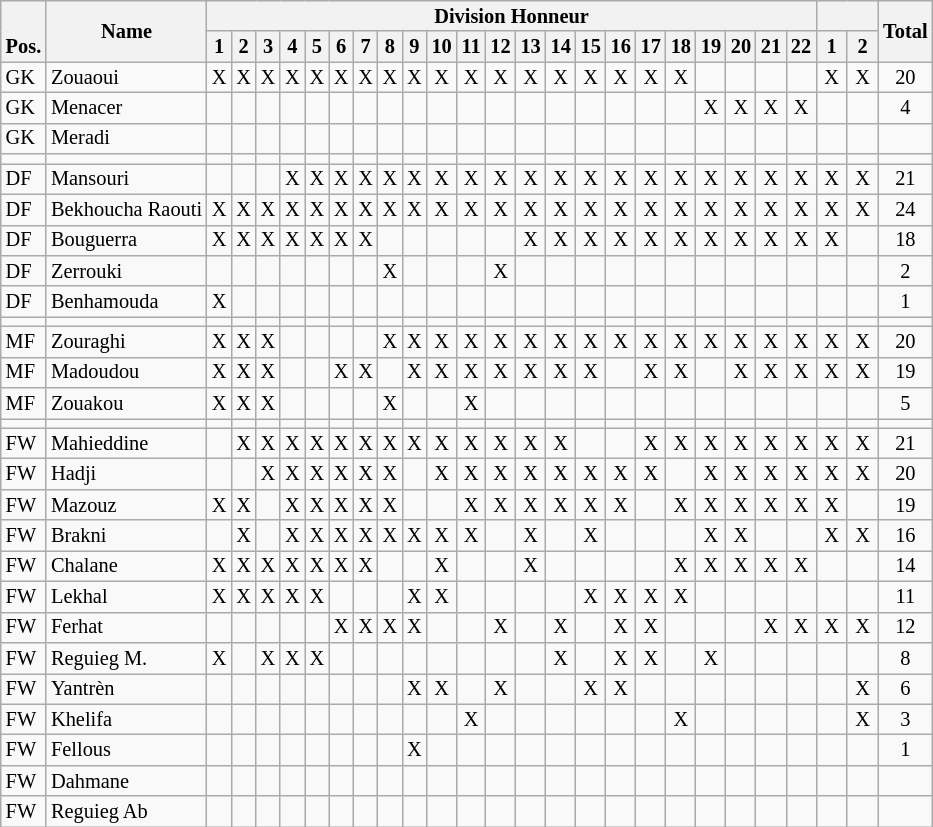<table class="wikitable sortable alternance"  style="font-size:85%; text-align:center; line-height:14px;">
<tr>
<th rowspan="2" valign="bottom">Pos.</th>
<th rowspan="2">Name</th>
<th colspan="22" width="85">Division Honneur</th>
<th colspan="2" width="35"></th>
<th rowspan="2">Total</th>
</tr>
<tr>
<th>1</th>
<th>2</th>
<th>3</th>
<th>4</th>
<th>5</th>
<th>6</th>
<th>7</th>
<th>8</th>
<th>9</th>
<th>10</th>
<th>11</th>
<th>12</th>
<th>13</th>
<th>14</th>
<th>15</th>
<th>16</th>
<th>17</th>
<th>18</th>
<th>19</th>
<th>20</th>
<th>21</th>
<th>22</th>
<th>1</th>
<th>2</th>
</tr>
<tr>
<td align="left">GK</td>
<td align="left"> Zouaoui</td>
<td>X</td>
<td>X</td>
<td>X</td>
<td>X</td>
<td>X</td>
<td>X</td>
<td>X</td>
<td>X</td>
<td>X</td>
<td>X</td>
<td>X</td>
<td>X</td>
<td>X</td>
<td>X</td>
<td>X</td>
<td>X</td>
<td>X</td>
<td>X</td>
<td></td>
<td></td>
<td></td>
<td></td>
<td>X</td>
<td>X</td>
<td>20</td>
</tr>
<tr>
<td align="left">GK</td>
<td align="left"> Menacer</td>
<td></td>
<td></td>
<td></td>
<td></td>
<td></td>
<td></td>
<td></td>
<td></td>
<td></td>
<td></td>
<td></td>
<td></td>
<td></td>
<td></td>
<td></td>
<td></td>
<td></td>
<td></td>
<td>X</td>
<td>X</td>
<td>X</td>
<td>X</td>
<td></td>
<td></td>
<td>4</td>
</tr>
<tr>
<td align="left">GK</td>
<td align="left"> Meradi</td>
<td></td>
<td></td>
<td></td>
<td></td>
<td></td>
<td></td>
<td></td>
<td></td>
<td></td>
<td></td>
<td></td>
<td></td>
<td></td>
<td></td>
<td></td>
<td></td>
<td></td>
<td></td>
<td></td>
<td></td>
<td></td>
<td></td>
<td></td>
<td></td>
<td></td>
</tr>
<tr>
<td align="left"></td>
<td></td>
<td></td>
<td></td>
<td></td>
<td></td>
<td></td>
<td></td>
<td></td>
<td></td>
<td></td>
<td></td>
<td></td>
<td></td>
<td></td>
<td></td>
<td></td>
<td></td>
<td></td>
<td></td>
<td></td>
<td></td>
<td></td>
<td></td>
<td></td>
<td></td>
</tr>
<tr>
<td align="left">DF</td>
<td align="left"> Mansouri</td>
<td></td>
<td></td>
<td></td>
<td>X</td>
<td>X</td>
<td>X</td>
<td>X</td>
<td>X</td>
<td>X</td>
<td>X</td>
<td>X</td>
<td>X</td>
<td>X</td>
<td>X</td>
<td>X</td>
<td>X</td>
<td>X</td>
<td>X</td>
<td>X</td>
<td>X</td>
<td>X</td>
<td>X</td>
<td>X</td>
<td>X</td>
<td>21</td>
</tr>
<tr>
<td align="left">DF</td>
<td align="left"> Bekhoucha Raouti</td>
<td>X</td>
<td>X</td>
<td>X</td>
<td>X</td>
<td>X</td>
<td>X</td>
<td>X</td>
<td>X</td>
<td>X</td>
<td>X</td>
<td>X</td>
<td>X</td>
<td>X</td>
<td>X</td>
<td>X</td>
<td>X</td>
<td>X</td>
<td>X</td>
<td>X</td>
<td>X</td>
<td>X</td>
<td>X</td>
<td>X</td>
<td>X</td>
<td>24</td>
</tr>
<tr>
<td align="left">DF</td>
<td align="left"> Bouguerra</td>
<td>X</td>
<td>X</td>
<td>X</td>
<td>X</td>
<td>X</td>
<td>X</td>
<td>X</td>
<td></td>
<td></td>
<td></td>
<td></td>
<td></td>
<td>X</td>
<td>X</td>
<td>X</td>
<td>X</td>
<td>X</td>
<td>X</td>
<td>X</td>
<td>X</td>
<td>X</td>
<td>X</td>
<td>X</td>
<td></td>
<td>18</td>
</tr>
<tr>
<td align="left">DF</td>
<td align="left"> Zerrouki</td>
<td></td>
<td></td>
<td></td>
<td></td>
<td></td>
<td></td>
<td></td>
<td>X</td>
<td></td>
<td></td>
<td></td>
<td>X</td>
<td></td>
<td></td>
<td></td>
<td></td>
<td></td>
<td></td>
<td></td>
<td></td>
<td></td>
<td></td>
<td></td>
<td></td>
<td>2</td>
</tr>
<tr>
<td align="left">DF</td>
<td align="left"> Benhamouda</td>
<td>X</td>
<td></td>
<td></td>
<td></td>
<td></td>
<td></td>
<td></td>
<td></td>
<td></td>
<td></td>
<td></td>
<td></td>
<td></td>
<td></td>
<td></td>
<td></td>
<td></td>
<td></td>
<td></td>
<td></td>
<td></td>
<td></td>
<td></td>
<td></td>
<td>1</td>
</tr>
<tr>
<td align="left"></td>
<td></td>
<td></td>
<td></td>
<td></td>
<td></td>
<td></td>
<td></td>
<td></td>
<td></td>
<td></td>
<td></td>
<td></td>
<td></td>
<td></td>
<td></td>
<td></td>
<td></td>
<td></td>
<td></td>
<td></td>
<td></td>
<td></td>
<td></td>
<td></td>
<td></td>
</tr>
<tr>
<td align="left">MF</td>
<td align="left"> Zouraghi</td>
<td>X</td>
<td>X</td>
<td>X</td>
<td></td>
<td></td>
<td></td>
<td></td>
<td>X</td>
<td>X</td>
<td>X</td>
<td>X</td>
<td>X</td>
<td>X</td>
<td>X</td>
<td>X</td>
<td>X</td>
<td>X</td>
<td>X</td>
<td>X</td>
<td>X</td>
<td>X</td>
<td>X</td>
<td>X</td>
<td>X</td>
<td>20</td>
</tr>
<tr>
<td align="left">MF</td>
<td align="left"> Madoudou</td>
<td>X</td>
<td>X</td>
<td>X</td>
<td></td>
<td></td>
<td>X</td>
<td>X</td>
<td></td>
<td>X</td>
<td>X</td>
<td>X</td>
<td>X</td>
<td>X</td>
<td>X</td>
<td>X</td>
<td></td>
<td>X</td>
<td>X</td>
<td></td>
<td>X</td>
<td>X</td>
<td>X</td>
<td>X</td>
<td>X</td>
<td>19</td>
</tr>
<tr>
<td align="left">MF</td>
<td align="left"> Zouakou</td>
<td>X</td>
<td>X</td>
<td>X</td>
<td></td>
<td></td>
<td></td>
<td></td>
<td>X</td>
<td></td>
<td></td>
<td>X</td>
<td></td>
<td></td>
<td></td>
<td></td>
<td></td>
<td></td>
<td></td>
<td></td>
<td></td>
<td></td>
<td></td>
<td></td>
<td></td>
<td>5</td>
</tr>
<tr>
<td align="left"></td>
<td></td>
<td></td>
<td></td>
<td></td>
<td></td>
<td></td>
<td></td>
<td></td>
<td></td>
<td></td>
<td></td>
<td></td>
<td></td>
<td></td>
<td></td>
<td></td>
<td></td>
<td></td>
<td></td>
<td></td>
<td></td>
<td></td>
<td></td>
<td></td>
<td></td>
</tr>
<tr>
<td align="left">FW</td>
<td align="left"> Mahieddine</td>
<td></td>
<td>X</td>
<td>X</td>
<td>X</td>
<td>X</td>
<td>X</td>
<td>X</td>
<td>X</td>
<td>X</td>
<td>X</td>
<td>X</td>
<td>X</td>
<td>X</td>
<td>X</td>
<td></td>
<td></td>
<td>X</td>
<td>X</td>
<td>X</td>
<td>X</td>
<td>X</td>
<td>X</td>
<td>X</td>
<td>X</td>
<td>21</td>
</tr>
<tr>
<td align="left">FW</td>
<td align="left"> Hadji</td>
<td></td>
<td></td>
<td>X</td>
<td>X</td>
<td>X</td>
<td>X</td>
<td>X</td>
<td>X</td>
<td></td>
<td>X</td>
<td>X</td>
<td>X</td>
<td>X</td>
<td>X</td>
<td>X</td>
<td>X</td>
<td>X</td>
<td></td>
<td>X</td>
<td>X</td>
<td>X</td>
<td>X</td>
<td>X</td>
<td>X</td>
<td>20</td>
</tr>
<tr>
<td align="left">FW</td>
<td align="left"> Mazouz</td>
<td>X</td>
<td>X</td>
<td></td>
<td>X</td>
<td>X</td>
<td>X</td>
<td>X</td>
<td>X</td>
<td></td>
<td></td>
<td>X</td>
<td>X</td>
<td>X</td>
<td>X</td>
<td>X</td>
<td>X</td>
<td></td>
<td>X</td>
<td>X</td>
<td>X</td>
<td>X</td>
<td>X</td>
<td>X</td>
<td></td>
<td>19</td>
</tr>
<tr>
<td align="left">FW</td>
<td align="left"> Brakni</td>
<td></td>
<td>X</td>
<td></td>
<td>X</td>
<td>X</td>
<td>X</td>
<td>X</td>
<td>X</td>
<td>X</td>
<td>X</td>
<td>X</td>
<td></td>
<td>X</td>
<td></td>
<td>X</td>
<td></td>
<td></td>
<td></td>
<td>X</td>
<td>X</td>
<td></td>
<td></td>
<td>X</td>
<td>X</td>
<td>16</td>
</tr>
<tr>
<td align="left">FW</td>
<td align="left"> Chalane</td>
<td>X</td>
<td>X</td>
<td>X</td>
<td>X</td>
<td>X</td>
<td>X</td>
<td>X</td>
<td></td>
<td></td>
<td>X</td>
<td></td>
<td></td>
<td>X</td>
<td></td>
<td></td>
<td></td>
<td></td>
<td>X</td>
<td>X</td>
<td>X</td>
<td>X</td>
<td>X</td>
<td></td>
<td></td>
<td>14</td>
</tr>
<tr>
<td align="left">FW</td>
<td align="left"> Lekhal</td>
<td>X</td>
<td>X</td>
<td>X</td>
<td>X</td>
<td>X</td>
<td></td>
<td></td>
<td></td>
<td>X</td>
<td>X</td>
<td></td>
<td></td>
<td></td>
<td></td>
<td>X</td>
<td>X</td>
<td>X</td>
<td>X</td>
<td></td>
<td></td>
<td></td>
<td></td>
<td></td>
<td></td>
<td>11</td>
</tr>
<tr>
<td align="left">FW</td>
<td align="left"> Ferhat</td>
<td></td>
<td></td>
<td></td>
<td></td>
<td></td>
<td>X</td>
<td>X</td>
<td>X</td>
<td>X</td>
<td></td>
<td></td>
<td>X</td>
<td></td>
<td>X</td>
<td></td>
<td>X</td>
<td>X</td>
<td></td>
<td></td>
<td></td>
<td>X</td>
<td>X</td>
<td>X</td>
<td>X</td>
<td>12</td>
</tr>
<tr>
<td align="left">FW</td>
<td align="left"> Reguieg M.</td>
<td>X</td>
<td></td>
<td>X</td>
<td>X</td>
<td>X</td>
<td></td>
<td></td>
<td></td>
<td></td>
<td></td>
<td></td>
<td></td>
<td></td>
<td>X</td>
<td></td>
<td>X</td>
<td>X</td>
<td></td>
<td>X</td>
<td></td>
<td></td>
<td></td>
<td></td>
<td></td>
<td>8</td>
</tr>
<tr>
<td align="left">FW</td>
<td align="left"> Yantrèn</td>
<td></td>
<td></td>
<td></td>
<td></td>
<td></td>
<td></td>
<td></td>
<td></td>
<td>X</td>
<td>X</td>
<td></td>
<td>X</td>
<td></td>
<td></td>
<td>X</td>
<td>X</td>
<td></td>
<td></td>
<td></td>
<td></td>
<td></td>
<td></td>
<td></td>
<td>X</td>
<td>6</td>
</tr>
<tr>
<td align="left">FW</td>
<td align="left"> Khelifa</td>
<td></td>
<td></td>
<td></td>
<td></td>
<td></td>
<td></td>
<td></td>
<td></td>
<td></td>
<td></td>
<td>X</td>
<td></td>
<td></td>
<td></td>
<td></td>
<td></td>
<td></td>
<td>X</td>
<td></td>
<td></td>
<td></td>
<td></td>
<td></td>
<td>X</td>
<td>3</td>
</tr>
<tr>
<td align="left">FW</td>
<td align="left"> Fellous</td>
<td></td>
<td></td>
<td></td>
<td></td>
<td></td>
<td></td>
<td></td>
<td></td>
<td>X</td>
<td></td>
<td></td>
<td></td>
<td></td>
<td></td>
<td></td>
<td></td>
<td></td>
<td></td>
<td></td>
<td></td>
<td></td>
<td></td>
<td></td>
<td></td>
<td>1</td>
</tr>
<tr>
<td align="left">FW</td>
<td align="left"> Dahmane</td>
<td></td>
<td></td>
<td></td>
<td></td>
<td></td>
<td></td>
<td></td>
<td></td>
<td></td>
<td></td>
<td></td>
<td></td>
<td></td>
<td></td>
<td></td>
<td></td>
<td></td>
<td></td>
<td></td>
<td></td>
<td></td>
<td></td>
<td></td>
<td></td>
<td></td>
</tr>
<tr>
<td align="left">FW</td>
<td align="left"> Reguieg Ab</td>
<td></td>
<td></td>
<td></td>
<td></td>
<td></td>
<td></td>
<td></td>
<td></td>
<td></td>
<td></td>
<td></td>
<td></td>
<td></td>
<td></td>
<td></td>
<td></td>
<td></td>
<td></td>
<td></td>
<td></td>
<td></td>
<td></td>
<td></td>
<td></td>
<td></td>
</tr>
</table>
